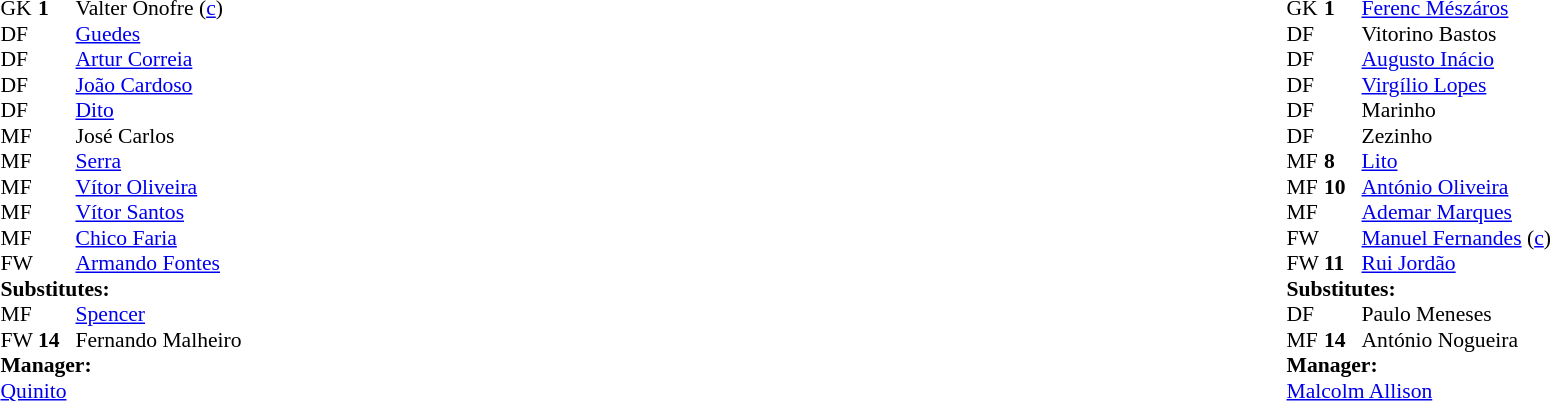<table width="100%">
<tr>
<td valign="top" width="50%"><br><table style="font-size: 90%" cellspacing="0" cellpadding="0">
<tr>
<td colspan="4"></td>
</tr>
<tr>
<th width=25></th>
<th width=25></th>
</tr>
<tr>
<td>GK</td>
<td><strong>1</strong></td>
<td> Valter Onofre (<a href='#'>c</a>)</td>
</tr>
<tr>
<td>DF</td>
<td></td>
<td> <a href='#'>Guedes</a></td>
</tr>
<tr>
<td>DF</td>
<td></td>
<td> <a href='#'>Artur Correia</a></td>
</tr>
<tr>
<td>DF</td>
<td></td>
<td> <a href='#'>João Cardoso</a></td>
</tr>
<tr>
<td>DF</td>
<td></td>
<td> <a href='#'>Dito</a></td>
</tr>
<tr>
<td>MF</td>
<td></td>
<td> José Carlos</td>
</tr>
<tr>
<td>MF</td>
<td></td>
<td> <a href='#'>Serra</a></td>
</tr>
<tr>
<td>MF</td>
<td></td>
<td> <a href='#'>Vítor Oliveira</a></td>
<td></td>
<td></td>
</tr>
<tr>
<td>MF</td>
<td></td>
<td> <a href='#'>Vítor Santos</a></td>
</tr>
<tr>
<td>MF</td>
<td></td>
<td> <a href='#'>Chico Faria</a></td>
</tr>
<tr>
<td>FW</td>
<td></td>
<td> <a href='#'>Armando Fontes</a></td>
</tr>
<tr>
<td colspan=3><strong>Substitutes:</strong></td>
</tr>
<tr>
<td>MF</td>
<td></td>
<td> <a href='#'>Spencer</a></td>
</tr>
<tr>
<td>FW</td>
<td><strong>14</strong></td>
<td> Fernando Malheiro</td>
<td></td>
<td></td>
</tr>
<tr>
<td colspan=3><strong>Manager:</strong></td>
</tr>
<tr>
<td colspan=4> <a href='#'>Quinito</a></td>
</tr>
</table>
</td>
<td valign="top"></td>
<td valign="top" width="50%"><br><table style="font-size: 90%" cellspacing="0" cellpadding="0" align=center>
<tr>
<td colspan="4"></td>
</tr>
<tr>
<th width=25></th>
<th width=25></th>
</tr>
<tr>
<td>GK</td>
<td><strong>1</strong></td>
<td> <a href='#'>Ferenc Mészáros</a></td>
</tr>
<tr>
<td>DF</td>
<td></td>
<td> Vitorino Bastos</td>
</tr>
<tr>
<td>DF</td>
<td></td>
<td> <a href='#'>Augusto Inácio</a></td>
</tr>
<tr>
<td>DF</td>
<td></td>
<td> <a href='#'>Virgílio Lopes</a></td>
<td></td>
<td></td>
</tr>
<tr>
<td>DF</td>
<td></td>
<td> Marinho</td>
<td></td>
<td></td>
</tr>
<tr>
<td>DF</td>
<td></td>
<td> Zezinho</td>
</tr>
<tr>
<td>MF</td>
<td><strong>8</strong></td>
<td> <a href='#'>Lito</a></td>
</tr>
<tr>
<td>MF</td>
<td><strong>10</strong></td>
<td> <a href='#'>António Oliveira</a></td>
</tr>
<tr>
<td>MF</td>
<td></td>
<td> <a href='#'>Ademar Marques</a></td>
</tr>
<tr>
<td>FW</td>
<td></td>
<td> <a href='#'>Manuel Fernandes</a> (<a href='#'>c</a>)</td>
</tr>
<tr>
<td>FW</td>
<td><strong>11</strong></td>
<td> <a href='#'>Rui Jordão</a></td>
</tr>
<tr>
<td colspan=3><strong>Substitutes:</strong></td>
</tr>
<tr>
<td>DF</td>
<td></td>
<td> Paulo Meneses</td>
<td></td>
<td></td>
</tr>
<tr>
<td>MF</td>
<td><strong>14</strong></td>
<td> António Nogueira</td>
<td></td>
<td></td>
</tr>
<tr>
<td colspan=3><strong>Manager:</strong></td>
</tr>
<tr>
<td colspan=4> <a href='#'>Malcolm Allison</a></td>
</tr>
</table>
</td>
</tr>
</table>
